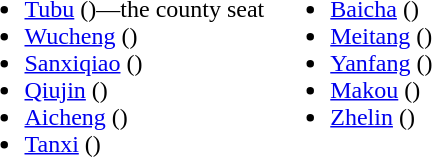<table>
<tr>
<td valign="top"><br><ul><li><a href='#'>Tubu</a> ()—the county seat</li><li><a href='#'>Wucheng</a> ()</li><li><a href='#'>Sanxiqiao</a> ()</li><li><a href='#'>Qiujin</a> ()</li><li><a href='#'>Aicheng</a> ()</li><li><a href='#'>Tanxi</a> ()</li></ul></td>
<td valign="top"><br><ul><li><a href='#'>Baicha</a> ()</li><li><a href='#'>Meitang</a> ()</li><li><a href='#'>Yanfang</a> ()</li><li><a href='#'>Makou</a> ()</li><li><a href='#'>Zhelin</a> ()</li></ul></td>
</tr>
</table>
